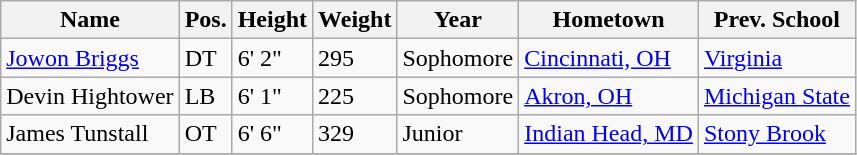<table class="wikitable sortable">
<tr>
<th>Name</th>
<th>Pos.</th>
<th>Height</th>
<th>Weight</th>
<th>Year</th>
<th>Hometown</th>
<th class="unsortable">Prev. School</th>
</tr>
<tr>
<td><a href='#'>Jowon Briggs</a></td>
<td>DT</td>
<td>6' 2"</td>
<td>295</td>
<td>Sophomore</td>
<td><a href='#'>Cincinnati, OH</a></td>
<td><a href='#'>Virginia</a></td>
</tr>
<tr>
<td>Devin Hightower</td>
<td>LB</td>
<td>6' 1"</td>
<td>225</td>
<td>Sophomore</td>
<td><a href='#'>Akron, OH</a></td>
<td><a href='#'>Michigan State</a></td>
</tr>
<tr>
<td>James Tunstall</td>
<td>OT</td>
<td>6' 6"</td>
<td>329</td>
<td> Junior</td>
<td><a href='#'>Indian Head, MD</a></td>
<td><a href='#'>Stony Brook</a></td>
</tr>
<tr>
</tr>
</table>
